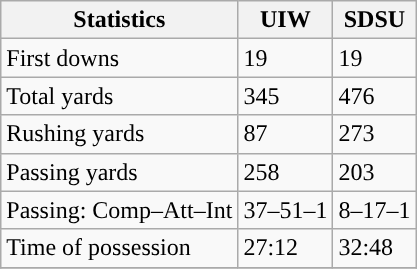<table class="wikitable" style="float: left;">
<tr>
<th>Statistics</th>
<th>UIW</th>
<th>SDSU</th>
</tr>
<tr>
<td>First downs</td>
<td>19</td>
<td>19</td>
</tr>
<tr>
<td>Total yards</td>
<td>345</td>
<td>476</td>
</tr>
<tr>
<td>Rushing yards</td>
<td>87</td>
<td>273</td>
</tr>
<tr>
<td>Passing yards</td>
<td>258</td>
<td>203</td>
</tr>
<tr>
<td>Passing: Comp–Att–Int</td>
<td>37–51–1</td>
<td>8–17–1</td>
</tr>
<tr>
<td>Time of possession</td>
<td>27:12</td>
<td>32:48</td>
</tr>
<tr>
</tr>
</table>
